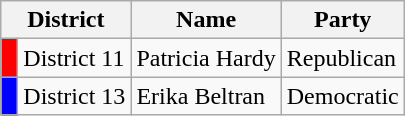<table class="wikitable">
<tr>
<th colspan="2">District</th>
<th>Name</th>
<th>Party</th>
</tr>
<tr>
<td style="background:red;"> </td>
<td>District 11</td>
<td>Patricia Hardy</td>
<td>Republican</td>
</tr>
<tr>
<td style="background:blue;"> </td>
<td>District 13</td>
<td>Erika Beltran</td>
<td>Democratic</td>
</tr>
</table>
